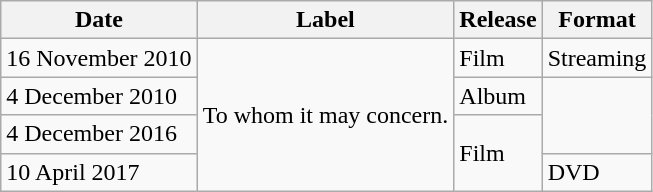<table class="wikitable">
<tr>
<th>Date</th>
<th>Label</th>
<th>Release</th>
<th>Format</th>
</tr>
<tr>
<td>16 November 2010</td>
<td rowspan="4">To whom it may concern.</td>
<td>Film</td>
<td>Streaming</td>
</tr>
<tr>
<td>4 December 2010</td>
<td>Album</td>
<td rowspan="2"></td>
</tr>
<tr>
<td>4 December 2016</td>
<td rowspan="2">Film</td>
</tr>
<tr>
<td>10 April 2017</td>
<td>DVD</td>
</tr>
</table>
